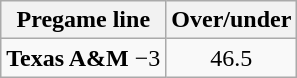<table class="wikitable">
<tr align="center">
<th style=>Pregame line</th>
<th style=>Over/under</th>
</tr>
<tr align="center">
<td><strong>Texas A&M</strong> −3</td>
<td>46.5</td>
</tr>
</table>
